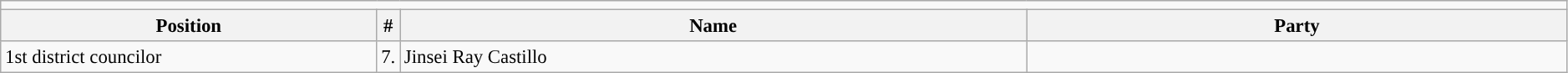<table class=wikitable style="font-size:95%" width=99%>
<tr>
<td colspan="5"></td>
</tr>
<tr>
<th width=24%>Position</th>
<th width=1%>#</th>
<th width=40%>Name</th>
<th colspan=2>Party</th>
</tr>
<tr>
<td>1st district councilor</td>
<td>7.</td>
<td>Jinsei Ray Castillo</td>
<td></td>
</tr>
</table>
